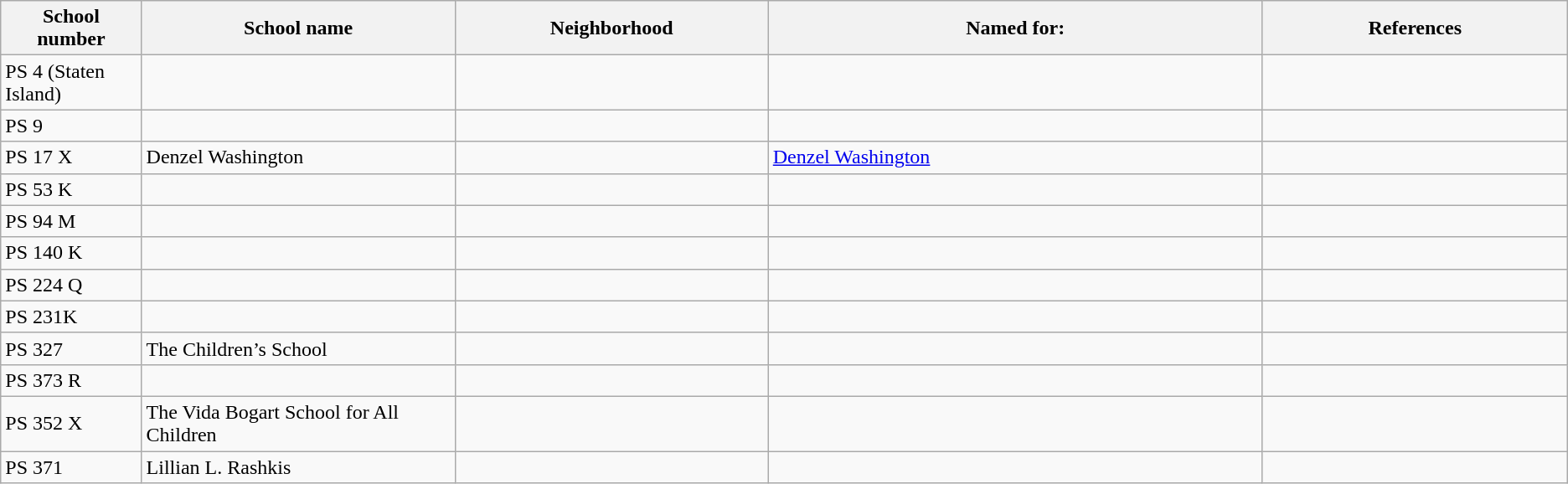<table class="wikitable">
<tr>
<th style="width:9%;">School<br>number</th>
<th style="width:20%;">School name</th>
<th style="width:20%;">Neighborhood</th>
<th>Named for:</th>
<th>References</th>
</tr>
<tr>
<td>PS 4 (Staten Island)</td>
<td></td>
<td></td>
<td></td>
<td></td>
</tr>
<tr>
<td>PS 9</td>
<td></td>
<td></td>
<td></td>
<td></td>
</tr>
<tr>
<td>PS 17 X</td>
<td>Denzel Washington</td>
<td></td>
<td><a href='#'>Denzel Washington</a></td>
<td></td>
</tr>
<tr>
<td>PS 53 K</td>
<td></td>
<td></td>
<td></td>
<td></td>
</tr>
<tr>
<td>PS 94 M</td>
<td></td>
<td></td>
<td></td>
<td></td>
</tr>
<tr>
<td>PS 140 K</td>
<td></td>
<td></td>
<td></td>
<td></td>
</tr>
<tr>
<td>PS 224 Q</td>
<td></td>
<td></td>
<td></td>
<td></td>
</tr>
<tr>
<td>PS 231K</td>
<td></td>
<td></td>
<td></td>
<td></td>
</tr>
<tr>
<td>PS 327</td>
<td>The Children’s School</td>
<td></td>
<td></td>
<td></td>
</tr>
<tr>
<td>PS 373 R</td>
<td></td>
<td></td>
<td></td>
<td></td>
</tr>
<tr>
<td>PS 352 X</td>
<td>The Vida Bogart School for All Children</td>
<td></td>
<td></td>
<td></td>
</tr>
<tr>
<td>PS 371</td>
<td>Lillian L. Rashkis</td>
<td></td>
<td></td>
<td></td>
</tr>
</table>
